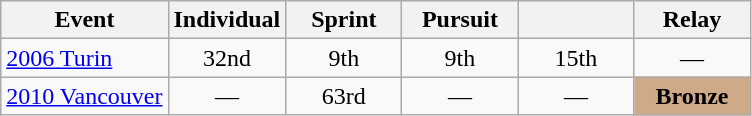<table class="wikitable" style="text-align: center;">
<tr ">
<th>Event</th>
<th style="width:70px;">Individual</th>
<th style="width:70px;">Sprint</th>
<th style="width:70px;">Pursuit</th>
<th style="width:70px;"></th>
<th style="width:70px;">Relay</th>
</tr>
<tr>
<td align=left> <a href='#'>2006 Turin</a></td>
<td>32nd</td>
<td>9th</td>
<td>9th</td>
<td>15th</td>
<td>—</td>
</tr>
<tr>
<td align=left> <a href='#'>2010 Vancouver</a></td>
<td>—</td>
<td>63rd</td>
<td>—</td>
<td>—</td>
<td style="background:#cfaa88;"><strong>Bronze</strong></td>
</tr>
</table>
